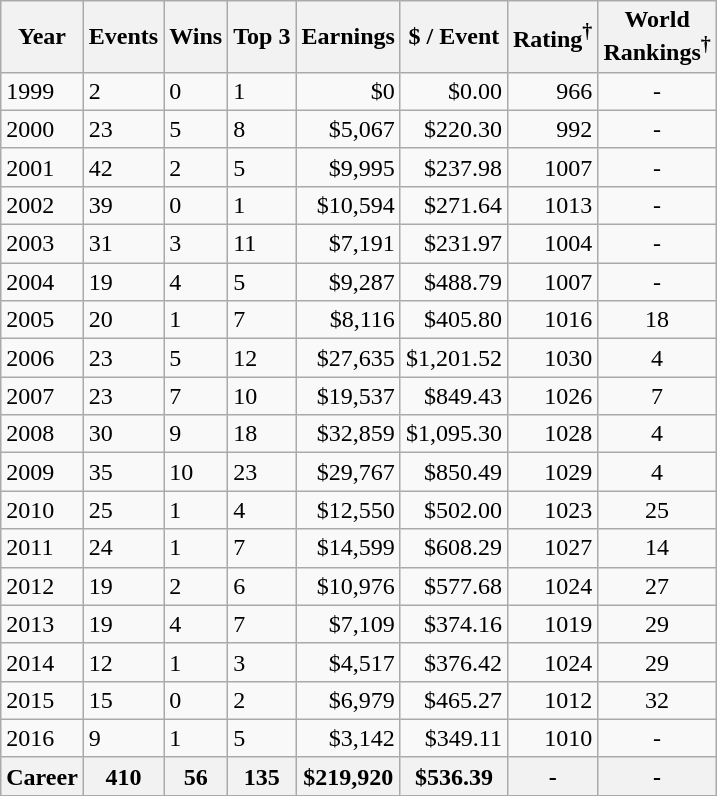<table class="wikitable">
<tr>
<th>Year</th>
<th>Events</th>
<th>Wins</th>
<th>Top 3</th>
<th>Earnings</th>
<th>$ / Event</th>
<th>Rating<sup>†</sup></th>
<th>World<br>Rankings<sup>†</sup></th>
</tr>
<tr>
<td>1999</td>
<td>2</td>
<td>0</td>
<td>1</td>
<td align="right">$0</td>
<td align="right">$0.00</td>
<td align="right">966</td>
<td align=center>-</td>
</tr>
<tr>
<td>2000</td>
<td>23</td>
<td>5</td>
<td>8</td>
<td align="right">$5,067</td>
<td align="right">$220.30</td>
<td align="right">992</td>
<td align=center>-</td>
</tr>
<tr>
<td>2001</td>
<td>42</td>
<td>2</td>
<td>5</td>
<td align="right">$9,995</td>
<td align="right">$237.98</td>
<td align="right">1007</td>
<td align=center>-</td>
</tr>
<tr>
<td>2002</td>
<td>39</td>
<td>0</td>
<td>1</td>
<td align="right">$10,594</td>
<td align="right">$271.64</td>
<td align="right">1013</td>
<td align=center>-</td>
</tr>
<tr>
<td>2003</td>
<td>31</td>
<td>3</td>
<td>11</td>
<td align="right">$7,191</td>
<td align="right">$231.97</td>
<td align="right">1004</td>
<td align=center>-</td>
</tr>
<tr>
<td>2004</td>
<td>19</td>
<td>4</td>
<td>5</td>
<td align="right">$9,287</td>
<td align="right">$488.79</td>
<td align="right">1007</td>
<td align=center>-</td>
</tr>
<tr>
<td>2005</td>
<td>20</td>
<td>1</td>
<td>7</td>
<td align="right">$8,116</td>
<td align="right">$405.80</td>
<td align="right">1016</td>
<td align=center>18</td>
</tr>
<tr>
<td>2006</td>
<td>23</td>
<td>5</td>
<td>12</td>
<td align="right">$27,635</td>
<td align="right">$1,201.52</td>
<td align="right">1030</td>
<td align=center>4</td>
</tr>
<tr>
<td>2007</td>
<td>23</td>
<td>7</td>
<td>10</td>
<td align="right">$19,537</td>
<td align="right">$849.43</td>
<td align="right">1026</td>
<td align=center>7</td>
</tr>
<tr>
<td>2008</td>
<td>30</td>
<td>9</td>
<td>18</td>
<td align="right">$32,859</td>
<td align="right">$1,095.30</td>
<td align="right">1028</td>
<td align=center>4</td>
</tr>
<tr>
<td>2009</td>
<td>35</td>
<td>10</td>
<td>23</td>
<td align="right">$29,767</td>
<td align="right">$850.49</td>
<td align="right">1029</td>
<td align=center>4</td>
</tr>
<tr>
<td>2010</td>
<td>25</td>
<td>1</td>
<td>4</td>
<td align="right">$12,550</td>
<td align="right">$502.00</td>
<td align="right">1023</td>
<td align=center>25</td>
</tr>
<tr>
<td>2011</td>
<td>24</td>
<td>1</td>
<td>7</td>
<td align="right">$14,599</td>
<td align="right">$608.29</td>
<td align="right">1027</td>
<td align=center>14</td>
</tr>
<tr>
<td>2012</td>
<td>19</td>
<td>2</td>
<td>6</td>
<td align="right">$10,976</td>
<td align="right">$577.68</td>
<td align="right">1024</td>
<td align=center>27</td>
</tr>
<tr>
<td>2013</td>
<td>19</td>
<td>4</td>
<td>7</td>
<td align="right">$7,109</td>
<td align="right">$374.16</td>
<td align="right">1019</td>
<td align=center>29</td>
</tr>
<tr>
<td>2014</td>
<td>12</td>
<td>1</td>
<td>3</td>
<td align="right">$4,517</td>
<td align="right">$376.42</td>
<td align="right">1024</td>
<td align=center>29</td>
</tr>
<tr>
<td>2015</td>
<td>15</td>
<td>0</td>
<td>2</td>
<td align="right">$6,979</td>
<td align="right">$465.27</td>
<td align="right">1012</td>
<td align=center>32</td>
</tr>
<tr>
<td>2016</td>
<td>9</td>
<td>1</td>
<td>5</td>
<td align="right">$3,142</td>
<td align="right">$349.11</td>
<td align="right">1010</td>
<td align=center>-</td>
</tr>
<tr>
<th>Career</th>
<th>410</th>
<th>56</th>
<th>135</th>
<th>$219,920</th>
<th>$536.39</th>
<th>-</th>
<th>-</th>
</tr>
</table>
